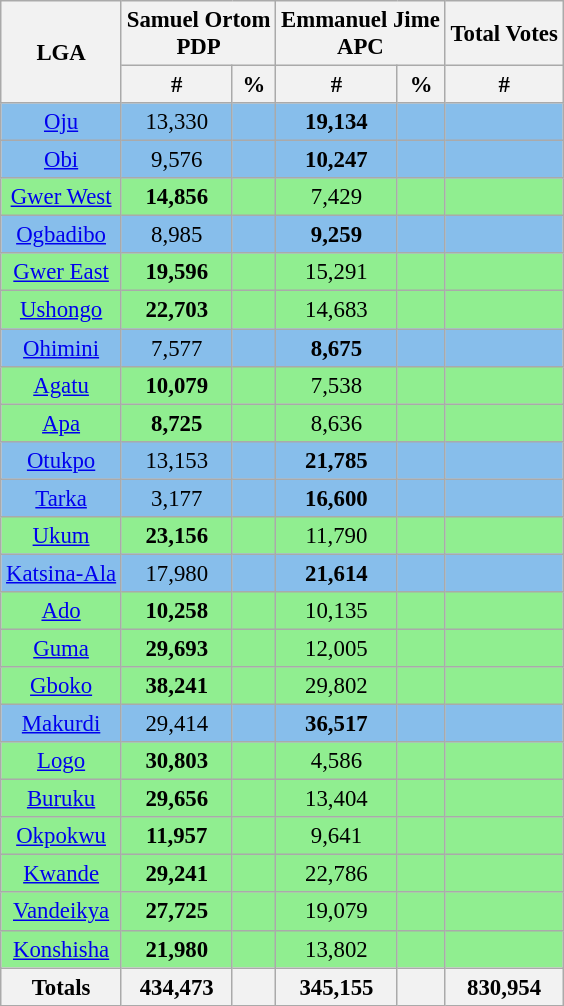<table class="wikitable sortable" style=" font-size: 95%">
<tr>
<th rowspan="2">LGA</th>
<th colspan="2">Samuel Ortom<br>PDP</th>
<th colspan="2">Emmanuel Jime<br>APC</th>
<th>Total Votes</th>
</tr>
<tr>
<th>#</th>
<th>%</th>
<th>#</th>
<th>%</th>
<th>#</th>
</tr>
<tr>
<td bgcolor=#87BEEB align="center"><a href='#'>Oju</a></td>
<td bgcolor=#87BEEB align="center">13,330</td>
<td bgcolor=#87BEEB align="center"></td>
<td bgcolor=#87BEEB align="center"><strong>19,134</strong></td>
<td bgcolor=#87BEEB align="center"></td>
<td bgcolor=#87BEEB align="center"></td>
</tr>
<tr>
<td bgcolor=#87BEEB align="center"><a href='#'>Obi</a></td>
<td bgcolor=#87BEEB align="center">9,576</td>
<td bgcolor=#87BEEB align="center"></td>
<td bgcolor=#87BEEB align="center"><strong>10,247</strong></td>
<td bgcolor=#87BEEB align="center"></td>
<td bgcolor=#87BEEB align="center"></td>
</tr>
<tr>
<td bgcolor=#90EE90 align="center"><a href='#'>Gwer West</a></td>
<td bgcolor=#90EE90 align="center"><strong>14,856</strong></td>
<td bgcolor=#90EE90 align="center"></td>
<td bgcolor=#90EE90 align="center">7,429</td>
<td bgcolor=#90EE90 align="center"></td>
<td bgcolor=#90EE90 align="center"></td>
</tr>
<tr>
<td bgcolor=#87BEEB align="center"><a href='#'>Ogbadibo</a></td>
<td bgcolor=#87BEEB align="center">8,985</td>
<td bgcolor=#87BEEB align="center"></td>
<td bgcolor=#87BEEB align="center"><strong>9,259</strong></td>
<td bgcolor=#87BEEB align="center"></td>
<td bgcolor=#87BEEB align="center"></td>
</tr>
<tr>
<td bgcolor=#90EE90 align="center"><a href='#'>Gwer East</a></td>
<td bgcolor=#90EE90 align="center"><strong>19,596</strong></td>
<td bgcolor=#90EE90 align="center"></td>
<td bgcolor=#90EE90 align="center">15,291</td>
<td bgcolor=#90EE90 align="center"></td>
<td bgcolor=#90EE90 align="center"></td>
</tr>
<tr>
<td bgcolor=#90EE90 align="center"><a href='#'>Ushongo</a></td>
<td bgcolor=#90EE90 align="center"><strong>22,703</strong></td>
<td bgcolor=#90EE90 align="center"></td>
<td bgcolor=#90EE90 align="center">14,683</td>
<td bgcolor=#90EE90 align="center"></td>
<td bgcolor=#90EE90 align="center"></td>
</tr>
<tr>
<td bgcolor=#87BEEB align="center"><a href='#'>Ohimini</a></td>
<td bgcolor=#87BEEB align="center">7,577</td>
<td bgcolor=#87BEEB align="center"></td>
<td bgcolor=#87BEEB align="center"><strong>8,675</strong></td>
<td bgcolor=#87BEEB align="center"></td>
<td bgcolor=#87BEEB align="center"></td>
</tr>
<tr>
<td bgcolor=#90EE90 align="center"><a href='#'>Agatu</a></td>
<td bgcolor=#90EE90 align="center"><strong>10,079</strong></td>
<td bgcolor=#90EE90 align="center"></td>
<td bgcolor=#90EE90 align="center">7,538</td>
<td bgcolor=#90EE90 align="center"></td>
<td bgcolor=#90EE90 align="center"></td>
</tr>
<tr>
<td bgcolor=#90EE90 align="center"><a href='#'>Apa</a></td>
<td bgcolor=#90EE90 align="center"><strong>8,725</strong></td>
<td bgcolor=#90EE90 align="center"></td>
<td bgcolor=#90EE90 align="center">8,636</td>
<td bgcolor=#90EE90 align="center"></td>
<td bgcolor=#90EE90 align="center"></td>
</tr>
<tr>
<td bgcolor=#87BEEB align="center"><a href='#'>Otukpo</a></td>
<td bgcolor=#87BEEB align="center">13,153</td>
<td bgcolor=#87BEEB align="center"></td>
<td bgcolor=#87BEEB align="center"><strong>21,785</strong></td>
<td bgcolor=#87BEEB align="center"></td>
<td bgcolor=#87BEEB align="center"></td>
</tr>
<tr>
<td bgcolor=#87BEEB align="center"><a href='#'>Tarka</a></td>
<td bgcolor=#87BEEB align="center">3,177</td>
<td bgcolor=#87BEEB align="center"></td>
<td bgcolor=#87BEEB align="center"><strong>16,600</strong></td>
<td bgcolor=#87BEEB align="center"></td>
<td bgcolor=#87BEEB align="center"></td>
</tr>
<tr>
<td bgcolor=#90EE90 align="center"><a href='#'>Ukum</a></td>
<td bgcolor=#90EE90 align="center"><strong>23,156</strong></td>
<td bgcolor=#90EE90 align="center"></td>
<td bgcolor=#90EE90 align="center">11,790</td>
<td bgcolor=#90EE90 align="center"></td>
<td bgcolor=#90EE90 align="center"></td>
</tr>
<tr>
<td bgcolor=#87BEEB align="center"><a href='#'>Katsina-Ala</a></td>
<td bgcolor=#87BEEB align="center">17,980</td>
<td bgcolor=#87BEEB align="center"></td>
<td bgcolor=#87BEEB align="center"><strong>21,614</strong></td>
<td bgcolor=#87BEEB align="center"></td>
<td bgcolor=#87BEEB align="center"></td>
</tr>
<tr>
<td bgcolor=#90EE90 align="center"><a href='#'>Ado</a></td>
<td bgcolor=#90EE90 align="center"><strong>10,258</strong></td>
<td bgcolor=#90EE90 align="center"></td>
<td bgcolor=#90EE90 align="center">10,135</td>
<td bgcolor=#90EE90 align="center"></td>
<td bgcolor=#90EE90 align="center"></td>
</tr>
<tr>
<td bgcolor=#90EE90 align="center"><a href='#'>Guma</a></td>
<td bgcolor=#90EE90 align="center"><strong>29,693</strong></td>
<td bgcolor=#90EE90 align="center"></td>
<td bgcolor=#90EE90 align="center">12,005</td>
<td bgcolor=#90EE90 align="center"></td>
<td bgcolor=#90EE90 align="center"></td>
</tr>
<tr>
<td bgcolor=#90EE90 align="center"><a href='#'>Gboko</a></td>
<td bgcolor=#90EE90 align="center"><strong>38,241</strong></td>
<td bgcolor=#90EE90 align="center"></td>
<td bgcolor=#90EE90 align="center">29,802</td>
<td bgcolor=#90EE90 align="center"></td>
<td bgcolor=#90EE90 align="center"></td>
</tr>
<tr>
<td bgcolor=#87BEEB align="center"><a href='#'>Makurdi</a></td>
<td bgcolor=#87BEEB align="center">29,414</td>
<td bgcolor=#87BEEB align="center"></td>
<td bgcolor=#87BEEB align="center"><strong>36,517</strong></td>
<td bgcolor=#87BEEB align="center"></td>
<td bgcolor=#87BEEB align="center"></td>
</tr>
<tr>
<td bgcolor=#90EE90 align="center"><a href='#'>Logo</a></td>
<td bgcolor=#90EE90 align="center"><strong>30,803</strong></td>
<td bgcolor=#90EE90 align="center"></td>
<td bgcolor=#90EE90 align="center">4,586</td>
<td bgcolor=#90EE90 align="center"></td>
<td bgcolor=#90EE90 align="center"></td>
</tr>
<tr>
<td bgcolor=#90EE90 align="center"><a href='#'>Buruku</a></td>
<td bgcolor=#90EE90 align="center"><strong>29,656</strong></td>
<td bgcolor=#90EE90 align="center"></td>
<td bgcolor=#90EE90 align="center">13,404</td>
<td bgcolor=#90EE90 align="center"></td>
<td bgcolor=#90EE90 align="center"></td>
</tr>
<tr>
<td bgcolor=#90EE90 align="center"><a href='#'>Okpokwu</a></td>
<td bgcolor=#90EE90 align="center"><strong>11,957</strong></td>
<td bgcolor=#90EE90 align="center"></td>
<td bgcolor=#90EE90 align="center">9,641</td>
<td bgcolor=#90EE90 align="center"></td>
<td bgcolor=#90EE90 align="center"></td>
</tr>
<tr>
<td bgcolor=#90EE90 align="center"><a href='#'>Kwande</a></td>
<td bgcolor=#90EE90 align="center"><strong>29,241</strong></td>
<td bgcolor=#90EE90 align="center"></td>
<td bgcolor=#90EE90 align="center">22,786</td>
<td bgcolor=#90EE90 align="center"></td>
<td bgcolor=#90EE90 align="center"></td>
</tr>
<tr>
<td bgcolor=#90EE90 align="center"><a href='#'>Vandeikya</a></td>
<td bgcolor=#90EE90 align="center"><strong>27,725</strong></td>
<td bgcolor=#90EE90 align="center"></td>
<td bgcolor=#90EE90 align="center">19,079</td>
<td bgcolor=#90EE90 align="center"></td>
<td bgcolor=#90EE90 align="center"></td>
</tr>
<tr>
<td bgcolor=#90EE90 align="center"><a href='#'>Konshisha</a></td>
<td bgcolor=#90EE90 align="center"><strong>21,980</strong></td>
<td bgcolor=#90EE90 align="center"></td>
<td bgcolor=#90EE90 align="center">13,802</td>
<td bgcolor=#90EE90 align="center"></td>
<td bgcolor=#90EE90 align="center"></td>
</tr>
<tr>
<th>Totals</th>
<th><strong>434,473</strong></th>
<th></th>
<th><strong>345,155</strong></th>
<th></th>
<th>830,954</th>
</tr>
</table>
